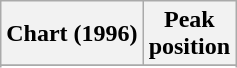<table class="wikitable sortable">
<tr>
<th align="left">Chart (1996)</th>
<th align="center">Peak<br>position</th>
</tr>
<tr>
</tr>
<tr>
</tr>
</table>
